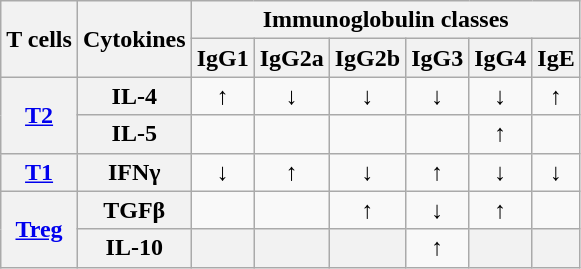<table class="wikitable">
<tr>
<th rowspan="2">T cells</th>
<th rowspan="2">Cytokines</th>
<th colspan="6">Immunoglobulin classes</th>
</tr>
<tr>
<th>IgG1</th>
<th>IgG2a</th>
<th>IgG2b</th>
<th>IgG3</th>
<th>IgG4</th>
<th>IgE</th>
</tr>
<tr>
<th rowspan="2"><a href='#'>T2</a></th>
<th>IL-4</th>
<td align="center"><span>↑</span></td>
<td align="center">↓</td>
<td align="center">↓</td>
<td align="center">↓</td>
<td align="center">↓</td>
<td align="center"><span>↑</span></td>
</tr>
<tr>
<th>IL-5</th>
<td></td>
<td></td>
<td></td>
<td></td>
<td align="center"><span>↑</span></td>
<td></td>
</tr>
<tr>
<th><a href='#'>T1</a></th>
<th>IFNγ</th>
<td align="center">↓</td>
<td align="center"><span>↑</span></td>
<td align="center">↓</td>
<td align="center"><span>↑</span></td>
<td align="center">↓</td>
<td align="center">↓</td>
</tr>
<tr>
<th rowspan="2"><a href='#'>Treg</a></th>
<th>TGFβ</th>
<td></td>
<td></td>
<td align="center"><span>↑</span></td>
<td align="center">↓</td>
<td align="center"><span>↑</span></td>
<td></td>
</tr>
<tr>
<th>IL-10</th>
<th></th>
<th></th>
<th></th>
<td align="center"><span>↑</span></td>
<th></th>
<th></th>
</tr>
</table>
